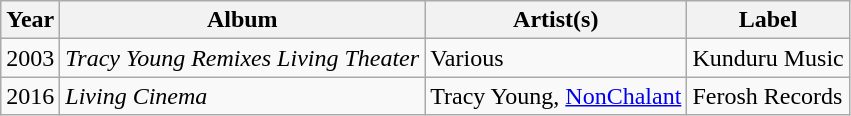<table class="wikitable">
<tr>
<th>Year</th>
<th>Album</th>
<th>Artist(s)</th>
<th>Label</th>
</tr>
<tr>
<td>2003</td>
<td><em>Tracy Young Remixes Living Theater</em></td>
<td>Various</td>
<td>Kunduru Music</td>
</tr>
<tr>
<td>2016</td>
<td><em>Living Cinema</em></td>
<td>Tracy Young, <a href='#'>NonChalant</a></td>
<td>Ferosh Records</td>
</tr>
</table>
